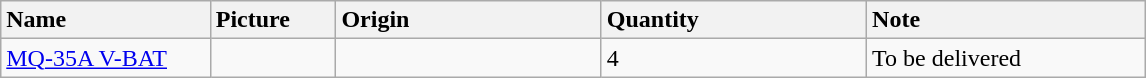<table class="wikitable ">
<tr>
<th style="text-align:left; width:15%;">Name</th>
<th style="text-align:left; width:9%;">Picture</th>
<th style="text-align:left; width:19%;">Origin</th>
<th style="text-align:left; width:19%;">Quantity</th>
<th style="text-align:left; width:20%;">Note</th>
</tr>
<tr>
<td><a href='#'>MQ-35A V-BAT</a></td>
<td></td>
<td></td>
<td>4</td>
<td>To be delivered</td>
</tr>
</table>
